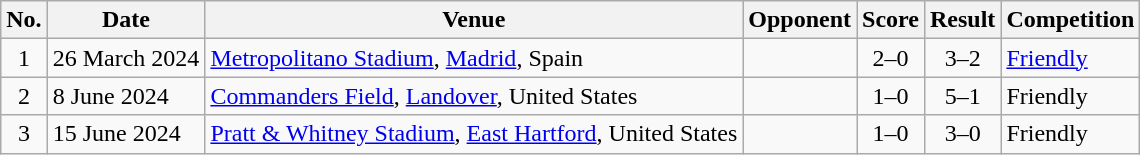<table class="wikitable sortable">
<tr>
<th scope="col">No.</th>
<th scope="col">Date</th>
<th scope="col">Venue</th>
<th scope="col">Opponent</th>
<th scope="col">Score</th>
<th scope="col">Result</th>
<th scope="col">Competition</th>
</tr>
<tr>
<td align="center">1</td>
<td>26 March 2024</td>
<td><a href='#'>Metropolitano Stadium</a>, <a href='#'>Madrid</a>, Spain</td>
<td></td>
<td align="center">2–0</td>
<td align="center">3–2</td>
<td><a href='#'>Friendly</a></td>
</tr>
<tr>
<td align="center">2</td>
<td>8 June 2024</td>
<td><a href='#'>Commanders Field</a>, <a href='#'>Landover</a>, United States</td>
<td></td>
<td align="center">1–0</td>
<td align="center">5–1</td>
<td>Friendly</td>
</tr>
<tr>
<td align="center">3</td>
<td>15 June 2024</td>
<td><a href='#'>Pratt & Whitney Stadium</a>, <a href='#'>East Hartford</a>, United States</td>
<td></td>
<td align="center">1–0</td>
<td align="center">3–0</td>
<td>Friendly</td>
</tr>
</table>
